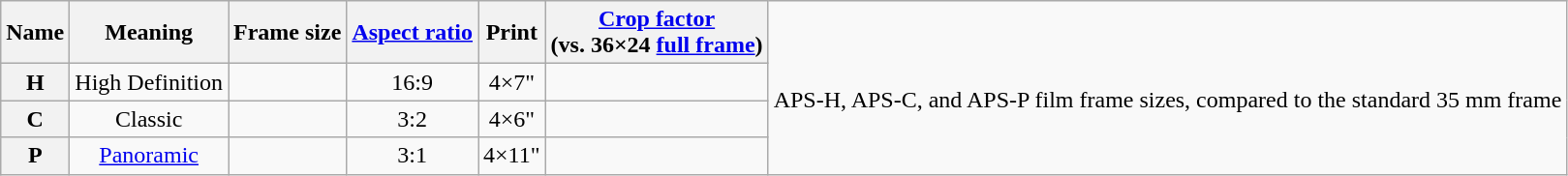<table class="wikitable" style="font-size:100%;text-align:center;">
<tr>
<th>Name</th>
<th>Meaning</th>
<th>Frame size</th>
<th><a href='#'>Aspect ratio</a></th>
<th>Print</th>
<th><a href='#'>Crop factor</a><br>(vs. 36×24 <a href='#'>full frame</a>)</th>
<td rowspan=4><br><span>APS-H</span>, <span>APS-C</span>, and <span>APS-P</span> film frame sizes, compared to the standard 35 mm frame</td>
</tr>
<tr>
<th>H</th>
<td>High Definition</td>
<td></td>
<td>16:9</td>
<td>4×7"</td>
<td></td>
</tr>
<tr>
<th>C</th>
<td>Classic</td>
<td></td>
<td>3:2</td>
<td>4×6"</td>
<td></td>
</tr>
<tr>
<th>P</th>
<td><a href='#'>Panoramic</a></td>
<td></td>
<td>3:1</td>
<td>4×11"</td>
<td></td>
</tr>
</table>
